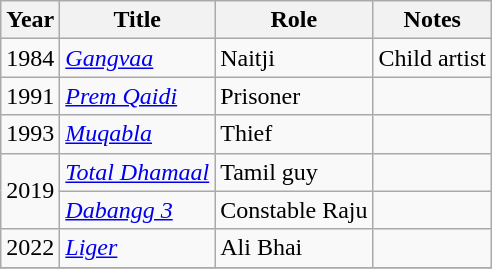<table class="wikitable sortable">
<tr>
<th scope="col">Year</th>
<th scope="col">Title</th>
<th scope="col">Role</th>
<th scope="col">Notes</th>
</tr>
<tr>
<td>1984</td>
<td><em><a href='#'>Gangvaa</a></em></td>
<td>Naitji</td>
<td>Child artist</td>
</tr>
<tr>
<td>1991</td>
<td><em><a href='#'>Prem Qaidi</a></em></td>
<td>Prisoner</td>
<td></td>
</tr>
<tr>
<td>1993</td>
<td><em><a href='#'>Muqabla</a></em></td>
<td>Thief</td>
<td></td>
</tr>
<tr>
<td rowspan="2">2019</td>
<td><em><a href='#'>Total Dhamaal</a></em></td>
<td>Tamil guy</td>
<td></td>
</tr>
<tr>
<td><em><a href='#'>Dabangg 3</a></em></td>
<td>Constable Raju</td>
<td></td>
</tr>
<tr>
<td>2022</td>
<td><em><a href='#'>Liger</a></em></td>
<td>Ali Bhai</td>
<td></td>
</tr>
<tr>
</tr>
</table>
